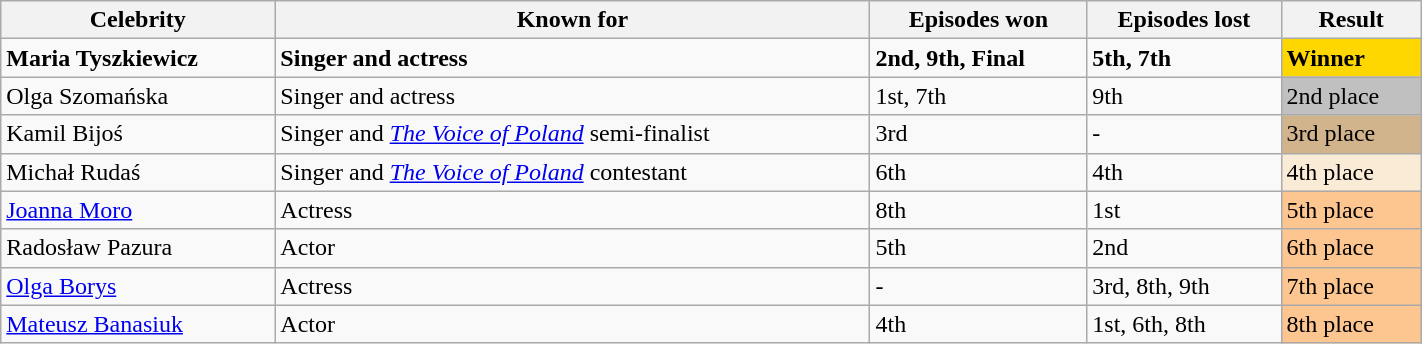<table class="wikitable" style="width:75%;">
<tr>
<th>Celebrity</th>
<th>Known for</th>
<th>Episodes won</th>
<th>Episodes lost</th>
<th>Result</th>
</tr>
<tr>
<td><strong>Maria Tyszkiewicz</strong></td>
<td><strong>Singer and actress</strong></td>
<td><strong>2nd, 9th, Final</strong></td>
<td><strong>5th, 7th</strong></td>
<td style="background:gold;"><strong>Winner</strong></td>
</tr>
<tr>
<td>Olga Szomańska</td>
<td>Singer and actress</td>
<td>1st, 7th</td>
<td>9th</td>
<td style="background:silver;">2nd place</td>
</tr>
<tr>
<td>Kamil Bijoś</td>
<td>Singer and <em><a href='#'>The Voice of Poland</a></em> semi-finalist</td>
<td>3rd</td>
<td>-</td>
<td bgcolor=tan>3rd place</td>
</tr>
<tr>
<td>Michał Rudaś</td>
<td>Singer and <em><a href='#'>The Voice of Poland</a></em> contestant</td>
<td>6th</td>
<td>4th</td>
<td style="background:antiquewhite;">4th place</td>
</tr>
<tr>
<td><a href='#'>Joanna Moro</a></td>
<td>Actress</td>
<td>8th</td>
<td>1st</td>
<td style="background:#fdc58f;">5th place</td>
</tr>
<tr>
<td>Radosław Pazura</td>
<td>Actor</td>
<td>5th</td>
<td>2nd</td>
<td style="background:#fdc58f;">6th place</td>
</tr>
<tr>
<td><a href='#'>Olga Borys</a></td>
<td>Actress</td>
<td>-</td>
<td>3rd, 8th, 9th</td>
<td style="background:#fdc58f;">7th place</td>
</tr>
<tr>
<td><a href='#'>Mateusz Banasiuk</a></td>
<td>Actor</td>
<td>4th</td>
<td>1st, 6th, 8th</td>
<td style="background:#fdc58f;">8th place</td>
</tr>
</table>
